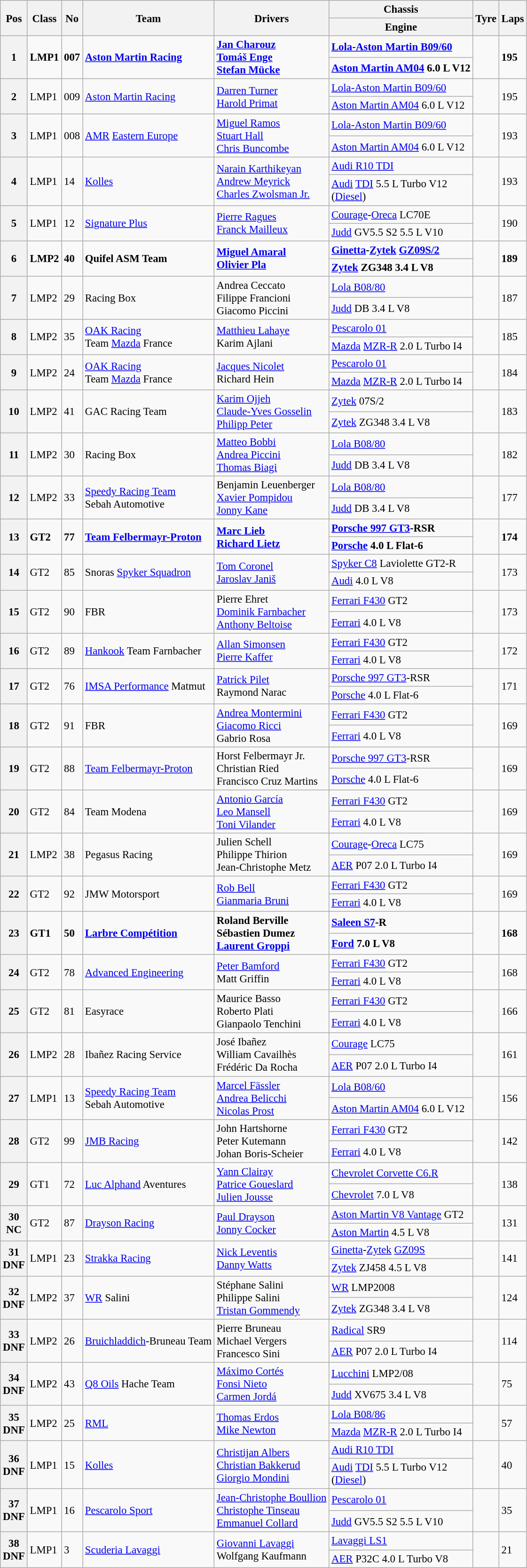<table class="wikitable" style="font-size: 95%;">
<tr>
<th rowspan=2>Pos</th>
<th rowspan=2>Class</th>
<th rowspan=2>No</th>
<th rowspan=2>Team</th>
<th rowspan=2>Drivers</th>
<th>Chassis</th>
<th rowspan=2>Tyre</th>
<th rowspan=2>Laps</th>
</tr>
<tr>
<th>Engine</th>
</tr>
<tr style="font-weight:bold">
<th rowspan=2>1</th>
<td rowspan=2>LMP1</td>
<td rowspan=2>007</td>
<td rowspan=2> <a href='#'>Aston Martin Racing</a></td>
<td rowspan=2> <a href='#'>Jan Charouz</a><br> <a href='#'>Tomáš Enge</a><br> <a href='#'>Stefan Mücke</a></td>
<td><a href='#'>Lola-Aston Martin B09/60</a></td>
<td rowspan=2></td>
<td rowspan=2>195</td>
</tr>
<tr style="font-weight:bold">
<td><a href='#'>Aston Martin AM04</a> 6.0 L V12</td>
</tr>
<tr>
<th rowspan=2>2</th>
<td rowspan=2>LMP1</td>
<td rowspan=2>009</td>
<td rowspan=2> <a href='#'>Aston Martin Racing</a></td>
<td rowspan=2> <a href='#'>Darren Turner</a><br> <a href='#'>Harold Primat</a></td>
<td><a href='#'>Lola-Aston Martin B09/60</a></td>
<td rowspan=2></td>
<td rowspan=2>195</td>
</tr>
<tr>
<td><a href='#'>Aston Martin AM04</a> 6.0 L V12</td>
</tr>
<tr>
<th rowspan=2>3</th>
<td rowspan=2>LMP1</td>
<td rowspan=2>008</td>
<td rowspan=2> <a href='#'>AMR</a> <a href='#'>Eastern Europe</a></td>
<td rowspan=2> <a href='#'>Miguel Ramos</a><br> <a href='#'>Stuart Hall</a><br> <a href='#'>Chris Buncombe</a></td>
<td><a href='#'>Lola-Aston Martin B09/60</a></td>
<td rowspan=2></td>
<td rowspan=2>193</td>
</tr>
<tr>
<td><a href='#'>Aston Martin AM04</a> 6.0 L V12</td>
</tr>
<tr>
<th rowspan=2>4</th>
<td rowspan=2>LMP1</td>
<td rowspan=2>14</td>
<td rowspan=2> <a href='#'>Kolles</a></td>
<td rowspan=2> <a href='#'>Narain Karthikeyan</a><br> <a href='#'>Andrew Meyrick</a><br> <a href='#'>Charles Zwolsman Jr.</a></td>
<td><a href='#'>Audi R10 TDI</a></td>
<td rowspan=2></td>
<td rowspan=2>193</td>
</tr>
<tr>
<td><a href='#'>Audi</a> <a href='#'>TDI</a> 5.5 L Turbo V12<br>(<a href='#'>Diesel</a>)</td>
</tr>
<tr>
<th rowspan=2>5</th>
<td rowspan=2>LMP1</td>
<td rowspan=2>12</td>
<td rowspan=2> <a href='#'>Signature Plus</a></td>
<td rowspan=2> <a href='#'>Pierre Ragues</a><br> <a href='#'>Franck Mailleux</a></td>
<td><a href='#'>Courage</a>-<a href='#'>Oreca</a> LC70E</td>
<td rowspan=2></td>
<td rowspan=2>190</td>
</tr>
<tr>
<td><a href='#'>Judd</a> GV5.5 S2 5.5 L V10</td>
</tr>
<tr style="font-weight:bold">
<th rowspan=2>6</th>
<td rowspan=2>LMP2</td>
<td rowspan=2>40</td>
<td rowspan=2> Quifel ASM Team</td>
<td rowspan=2> <a href='#'>Miguel Amaral</a><br> <a href='#'>Olivier Pla</a></td>
<td><a href='#'>Ginetta</a>-<a href='#'>Zytek</a> <a href='#'>GZ09S/2</a></td>
<td rowspan=2></td>
<td rowspan=2>189</td>
</tr>
<tr style="font-weight:bold">
<td><a href='#'>Zytek</a> ZG348 3.4 L V8</td>
</tr>
<tr>
<th rowspan=2>7</th>
<td rowspan=2>LMP2</td>
<td rowspan=2>29</td>
<td rowspan=2> Racing Box</td>
<td rowspan=2> Andrea Ceccato<br> Filippe Francioni<br> Giacomo Piccini</td>
<td><a href='#'>Lola B08/80</a></td>
<td rowspan=2></td>
<td rowspan=2>187</td>
</tr>
<tr>
<td><a href='#'>Judd</a> DB 3.4 L V8</td>
</tr>
<tr>
<th rowspan=2>8</th>
<td rowspan=2>LMP2</td>
<td rowspan=2>35</td>
<td rowspan=2> <a href='#'>OAK Racing</a><br> Team <a href='#'>Mazda</a> France</td>
<td rowspan=2> <a href='#'>Matthieu Lahaye</a><br> Karim Ajlani</td>
<td><a href='#'>Pescarolo 01</a></td>
<td rowspan=2></td>
<td rowspan=2>185</td>
</tr>
<tr>
<td><a href='#'>Mazda</a> <a href='#'>MZR-R</a> 2.0 L Turbo I4</td>
</tr>
<tr>
<th rowspan=2>9</th>
<td rowspan=2>LMP2</td>
<td rowspan=2>24</td>
<td rowspan=2> <a href='#'>OAK Racing</a><br> Team <a href='#'>Mazda</a> France</td>
<td rowspan=2> <a href='#'>Jacques Nicolet</a><br> Richard Hein</td>
<td><a href='#'>Pescarolo 01</a></td>
<td rowspan=2></td>
<td rowspan=2>184</td>
</tr>
<tr>
<td><a href='#'>Mazda</a> <a href='#'>MZR-R</a> 2.0 L Turbo I4</td>
</tr>
<tr>
<th rowspan=2>10</th>
<td rowspan=2>LMP2</td>
<td rowspan=2>41</td>
<td rowspan=2> GAC Racing Team</td>
<td rowspan=2> <a href='#'>Karim Ojjeh</a><br> <a href='#'>Claude-Yves Gosselin</a><br> <a href='#'>Philipp Peter</a></td>
<td><a href='#'>Zytek</a> 07S/2</td>
<td rowspan=2></td>
<td rowspan=2>183</td>
</tr>
<tr>
<td><a href='#'>Zytek</a> ZG348 3.4 L V8</td>
</tr>
<tr>
<th rowspan=2>11</th>
<td rowspan=2>LMP2</td>
<td rowspan=2>30</td>
<td rowspan=2> Racing Box</td>
<td rowspan=2> <a href='#'>Matteo Bobbi</a><br> <a href='#'>Andrea Piccini</a><br> <a href='#'>Thomas Biagi</a></td>
<td><a href='#'>Lola B08/80</a></td>
<td rowspan=2></td>
<td rowspan=2>182</td>
</tr>
<tr>
<td><a href='#'>Judd</a> DB 3.4 L V8</td>
</tr>
<tr>
<th rowspan=2>12</th>
<td rowspan=2>LMP2</td>
<td rowspan=2>33</td>
<td rowspan=2> <a href='#'>Speedy Racing Team</a><br> Sebah Automotive</td>
<td rowspan=2> Benjamin Leuenberger<br> <a href='#'>Xavier Pompidou</a><br> <a href='#'>Jonny Kane</a></td>
<td><a href='#'>Lola B08/80</a></td>
<td rowspan=2></td>
<td rowspan=2>177</td>
</tr>
<tr>
<td><a href='#'>Judd</a> DB 3.4 L V8</td>
</tr>
<tr style="font-weight:bold">
<th rowspan=2>13</th>
<td rowspan=2>GT2</td>
<td rowspan=2>77</td>
<td rowspan=2> <a href='#'>Team Felbermayr-Proton</a></td>
<td rowspan=2> <a href='#'>Marc Lieb</a><br> <a href='#'>Richard Lietz</a></td>
<td><a href='#'>Porsche 997 GT3</a>-RSR</td>
<td rowspan=2></td>
<td rowspan=2>174</td>
</tr>
<tr style="font-weight:bold">
<td><a href='#'>Porsche</a> 4.0 L Flat-6</td>
</tr>
<tr>
<th rowspan=2>14</th>
<td rowspan=2>GT2</td>
<td rowspan=2>85</td>
<td rowspan=2> Snoras <a href='#'>Spyker Squadron</a></td>
<td rowspan=2> <a href='#'>Tom Coronel</a><br> <a href='#'>Jaroslav Janiš</a></td>
<td><a href='#'>Spyker C8</a> Laviolette GT2-R</td>
<td rowspan=2></td>
<td rowspan=2>173</td>
</tr>
<tr>
<td><a href='#'>Audi</a> 4.0 L V8</td>
</tr>
<tr>
<th rowspan=2>15</th>
<td rowspan=2>GT2</td>
<td rowspan=2>90</td>
<td rowspan=2> FBR</td>
<td rowspan=2> Pierre Ehret<br> <a href='#'>Dominik Farnbacher</a><br> <a href='#'>Anthony Beltoise</a></td>
<td><a href='#'>Ferrari F430</a> GT2</td>
<td rowspan=2></td>
<td rowspan=2>173</td>
</tr>
<tr>
<td><a href='#'>Ferrari</a> 4.0 L V8</td>
</tr>
<tr>
<th rowspan=2>16</th>
<td rowspan=2>GT2</td>
<td rowspan=2>89</td>
<td rowspan=2> <a href='#'>Hankook</a> Team Farnbacher</td>
<td rowspan=2> <a href='#'>Allan Simonsen</a><br> <a href='#'>Pierre Kaffer</a></td>
<td><a href='#'>Ferrari F430</a> GT2</td>
<td rowspan=2></td>
<td rowspan=2>172</td>
</tr>
<tr>
<td><a href='#'>Ferrari</a> 4.0 L V8</td>
</tr>
<tr>
<th rowspan=2>17</th>
<td rowspan=2>GT2</td>
<td rowspan=2>76</td>
<td rowspan=2> <a href='#'>IMSA Performance</a> Matmut</td>
<td rowspan=2> <a href='#'>Patrick Pilet</a><br> Raymond Narac</td>
<td><a href='#'>Porsche 997 GT3</a>-RSR</td>
<td rowspan=2></td>
<td rowspan=2>171</td>
</tr>
<tr>
<td><a href='#'>Porsche</a> 4.0 L Flat-6</td>
</tr>
<tr>
<th rowspan=2>18</th>
<td rowspan=2>GT2</td>
<td rowspan=2>91</td>
<td rowspan=2> FBR</td>
<td rowspan=2> <a href='#'>Andrea Montermini</a><br> <a href='#'>Giacomo Ricci</a><br> Gabrio Rosa</td>
<td><a href='#'>Ferrari F430</a> GT2</td>
<td rowspan=2></td>
<td rowspan=2>169</td>
</tr>
<tr>
<td><a href='#'>Ferrari</a> 4.0 L V8</td>
</tr>
<tr>
<th rowspan=2>19</th>
<td rowspan=2>GT2</td>
<td rowspan=2>88</td>
<td rowspan=2> <a href='#'>Team Felbermayr-Proton</a></td>
<td rowspan=2> Horst Felbermayr Jr.<br> Christian Ried<br> Francisco Cruz Martins</td>
<td><a href='#'>Porsche 997 GT3</a>-RSR</td>
<td rowspan=2></td>
<td rowspan=2>169</td>
</tr>
<tr>
<td><a href='#'>Porsche</a> 4.0 L Flat-6</td>
</tr>
<tr>
<th rowspan=2>20</th>
<td rowspan=2>GT2</td>
<td rowspan=2>84</td>
<td rowspan=2> Team Modena</td>
<td rowspan=2> <a href='#'>Antonio García</a><br> <a href='#'>Leo Mansell</a><br> <a href='#'>Toni Vilander</a></td>
<td><a href='#'>Ferrari F430</a> GT2</td>
<td rowspan=2></td>
<td rowspan=2>169</td>
</tr>
<tr>
<td><a href='#'>Ferrari</a> 4.0 L V8</td>
</tr>
<tr>
<th rowspan=2>21</th>
<td rowspan=2>LMP2</td>
<td rowspan=2>38</td>
<td rowspan=2> Pegasus Racing</td>
<td rowspan=2> Julien Schell<br> Philippe Thirion<br> Jean-Christophe Metz</td>
<td><a href='#'>Courage</a>-<a href='#'>Oreca</a> LC75</td>
<td rowspan=2></td>
<td rowspan=2>169</td>
</tr>
<tr>
<td><a href='#'>AER</a> P07 2.0 L Turbo I4</td>
</tr>
<tr>
<th rowspan=2>22</th>
<td rowspan=2>GT2</td>
<td rowspan=2>92</td>
<td rowspan=2> JMW Motorsport</td>
<td rowspan=2> <a href='#'>Rob Bell</a><br> <a href='#'>Gianmaria Bruni</a></td>
<td><a href='#'>Ferrari F430</a> GT2</td>
<td rowspan=2></td>
<td rowspan=2>169</td>
</tr>
<tr>
<td><a href='#'>Ferrari</a> 4.0 L V8</td>
</tr>
<tr style="font-weight:bold">
<th rowspan=2>23</th>
<td rowspan=2>GT1</td>
<td rowspan=2>50</td>
<td rowspan=2> <a href='#'>Larbre Compétition</a></td>
<td rowspan=2> Roland Berville<br> Sébastien Dumez<br> <a href='#'>Laurent Groppi</a></td>
<td><a href='#'>Saleen S7</a>-R</td>
<td rowspan=2></td>
<td rowspan=2>168</td>
</tr>
<tr style="font-weight:bold">
<td><a href='#'>Ford</a> 7.0 L V8</td>
</tr>
<tr>
<th rowspan=2>24</th>
<td rowspan=2>GT2</td>
<td rowspan=2>78</td>
<td rowspan=2> <a href='#'>Advanced Engineering</a></td>
<td rowspan=2> <a href='#'>Peter Bamford</a><br> Matt Griffin</td>
<td><a href='#'>Ferrari F430</a> GT2</td>
<td rowspan=2></td>
<td rowspan=2>168</td>
</tr>
<tr>
<td><a href='#'>Ferrari</a> 4.0 L V8</td>
</tr>
<tr>
<th rowspan=2>25</th>
<td rowspan=2>GT2</td>
<td rowspan=2>81</td>
<td rowspan=2> Easyrace</td>
<td rowspan=2> Maurice Basso<br> Roberto Plati<br> Gianpaolo Tenchini</td>
<td><a href='#'>Ferrari F430</a> GT2</td>
<td rowspan=2></td>
<td rowspan=2>166</td>
</tr>
<tr>
<td><a href='#'>Ferrari</a> 4.0 L V8</td>
</tr>
<tr>
<th rowspan=2>26</th>
<td rowspan=2>LMP2</td>
<td rowspan=2>28</td>
<td rowspan=2> Ibañez Racing Service</td>
<td rowspan=2> José Ibañez<br> William Cavailhès<br> Frédéric Da Rocha</td>
<td><a href='#'>Courage</a> LC75</td>
<td rowspan=2></td>
<td rowspan=2>161</td>
</tr>
<tr>
<td><a href='#'>AER</a> P07 2.0 L Turbo I4</td>
</tr>
<tr>
<th rowspan=2>27</th>
<td rowspan=2>LMP1</td>
<td rowspan=2>13</td>
<td rowspan=2> <a href='#'>Speedy Racing Team</a><br> Sebah Automotive</td>
<td rowspan=2> <a href='#'>Marcel Fässler</a><br> <a href='#'>Andrea Belicchi</a><br> <a href='#'>Nicolas Prost</a></td>
<td><a href='#'>Lola B08/60</a></td>
<td rowspan=2></td>
<td rowspan=2>156</td>
</tr>
<tr>
<td><a href='#'>Aston Martin AM04</a> 6.0 L V12</td>
</tr>
<tr>
<th rowspan=2>28</th>
<td rowspan=2>GT2</td>
<td rowspan=2>99</td>
<td rowspan=2> <a href='#'>JMB Racing</a></td>
<td rowspan=2> John Hartshorne<br> Peter Kutemann<br> Johan Boris-Scheier</td>
<td><a href='#'>Ferrari F430</a> GT2</td>
<td rowspan=2></td>
<td rowspan=2>142</td>
</tr>
<tr>
<td><a href='#'>Ferrari</a> 4.0 L V8</td>
</tr>
<tr>
<th rowspan=2>29</th>
<td rowspan=2>GT1</td>
<td rowspan=2>72</td>
<td rowspan=2> <a href='#'>Luc Alphand</a> Aventures</td>
<td rowspan=2> <a href='#'>Yann Clairay</a><br> <a href='#'>Patrice Goueslard</a><br> <a href='#'>Julien Jousse</a></td>
<td><a href='#'>Chevrolet Corvette C6.R</a></td>
<td rowspan=2></td>
<td rowspan=2>138</td>
</tr>
<tr>
<td><a href='#'>Chevrolet</a> 7.0 L V8</td>
</tr>
<tr>
<th rowspan=2>30<br>NC</th>
<td rowspan=2>GT2</td>
<td rowspan=2>87</td>
<td rowspan=2> <a href='#'>Drayson Racing</a></td>
<td rowspan=2> <a href='#'>Paul Drayson</a><br> <a href='#'>Jonny Cocker</a></td>
<td><a href='#'>Aston Martin V8 Vantage</a> GT2</td>
<td rowspan=2></td>
<td rowspan=2>131</td>
</tr>
<tr>
<td><a href='#'>Aston Martin</a> 4.5 L V8</td>
</tr>
<tr>
<th rowspan=2>31<br>DNF</th>
<td rowspan=2>LMP1</td>
<td rowspan=2>23</td>
<td rowspan=2> <a href='#'>Strakka Racing</a></td>
<td rowspan=2> <a href='#'>Nick Leventis</a><br> <a href='#'>Danny Watts</a></td>
<td><a href='#'>Ginetta</a>-<a href='#'>Zytek</a> <a href='#'>GZ09S</a></td>
<td rowspan=2></td>
<td rowspan=2>141</td>
</tr>
<tr>
<td><a href='#'>Zytek</a> ZJ458 4.5 L V8</td>
</tr>
<tr>
<th rowspan=2>32<br>DNF</th>
<td rowspan=2>LMP2</td>
<td rowspan=2>37</td>
<td rowspan=2> <a href='#'>WR</a> Salini</td>
<td rowspan=2> Stéphane Salini<br> Philippe Salini<br> <a href='#'>Tristan Gommendy</a></td>
<td><a href='#'>WR</a> LMP2008</td>
<td rowspan=2></td>
<td rowspan=2>124</td>
</tr>
<tr>
<td><a href='#'>Zytek</a> ZG348 3.4 L V8</td>
</tr>
<tr>
<th rowspan=2>33<br>DNF</th>
<td rowspan=2>LMP2</td>
<td rowspan=2>26</td>
<td rowspan=2> <a href='#'>Bruichladdich</a>-Bruneau Team</td>
<td rowspan=2> Pierre Bruneau<br> Michael Vergers<br> Francesco Sini</td>
<td><a href='#'>Radical</a> SR9</td>
<td rowspan=2></td>
<td rowspan=2>114</td>
</tr>
<tr>
<td><a href='#'>AER</a> P07 2.0 L Turbo I4</td>
</tr>
<tr>
<th rowspan=2>34<br>DNF</th>
<td rowspan=2>LMP2</td>
<td rowspan=2>43</td>
<td rowspan=2> <a href='#'>Q8 Oils</a> Hache Team</td>
<td rowspan=2> <a href='#'>Máximo Cortés</a><br> <a href='#'>Fonsi Nieto</a><br> <a href='#'>Carmen Jordá</a></td>
<td><a href='#'>Lucchini</a> LMP2/08</td>
<td rowspan=2></td>
<td rowspan=2>75</td>
</tr>
<tr>
<td><a href='#'>Judd</a> XV675 3.4 L V8</td>
</tr>
<tr>
<th rowspan=2>35<br>DNF</th>
<td rowspan=2>LMP2</td>
<td rowspan=2>25</td>
<td rowspan=2> <a href='#'>RML</a></td>
<td rowspan=2> <a href='#'>Thomas Erdos</a><br> <a href='#'>Mike Newton</a></td>
<td><a href='#'>Lola B08/86</a></td>
<td rowspan=2></td>
<td rowspan=2>57</td>
</tr>
<tr>
<td><a href='#'>Mazda</a> <a href='#'>MZR-R</a> 2.0 L Turbo I4</td>
</tr>
<tr>
<th rowspan=2>36<br>DNF</th>
<td rowspan=2>LMP1</td>
<td rowspan=2>15</td>
<td rowspan=2> <a href='#'>Kolles</a></td>
<td rowspan=2> <a href='#'>Christijan Albers</a><br> <a href='#'>Christian Bakkerud</a><br> <a href='#'>Giorgio Mondini</a></td>
<td><a href='#'>Audi R10 TDI</a></td>
<td rowspan=2></td>
<td rowspan=2>40</td>
</tr>
<tr>
<td><a href='#'>Audi</a> <a href='#'>TDI</a> 5.5 L Turbo V12<br>(<a href='#'>Diesel</a>)</td>
</tr>
<tr>
<th rowspan=2>37<br>DNF</th>
<td rowspan=2>LMP1</td>
<td rowspan=2>16</td>
<td rowspan=2> <a href='#'>Pescarolo Sport</a></td>
<td rowspan=2> <a href='#'>Jean-Christophe Boullion</a><br> <a href='#'>Christophe Tinseau</a><br> <a href='#'>Emmanuel Collard</a></td>
<td><a href='#'>Pescarolo 01</a></td>
<td rowspan=2></td>
<td rowspan=2>35</td>
</tr>
<tr>
<td><a href='#'>Judd</a> GV5.5 S2 5.5 L V10</td>
</tr>
<tr>
<th rowspan=2>38<br>DNF</th>
<td rowspan=2>LMP1</td>
<td rowspan=2>3</td>
<td rowspan=2> <a href='#'>Scuderia Lavaggi</a></td>
<td rowspan=2> <a href='#'>Giovanni Lavaggi</a><br> Wolfgang Kaufmann</td>
<td><a href='#'>Lavaggi LS1</a></td>
<td rowspan=2></td>
<td rowspan=2>21</td>
</tr>
<tr>
<td><a href='#'>AER</a> P32C 4.0 L Turbo V8</td>
</tr>
</table>
